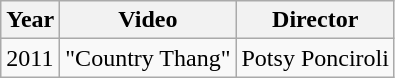<table class="wikitable">
<tr>
<th>Year</th>
<th>Video</th>
<th>Director</th>
</tr>
<tr>
<td>2011</td>
<td>"Country Thang" </td>
<td>Potsy Ponciroli</td>
</tr>
</table>
